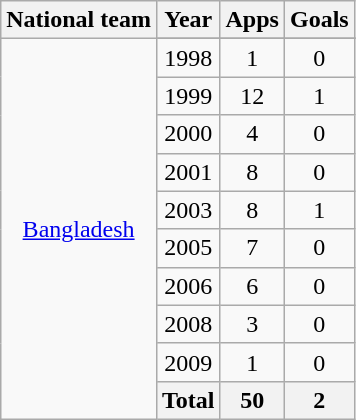<table class="wikitable" style="text-align: center;">
<tr>
<th>National team</th>
<th>Year</th>
<th>Apps</th>
<th>Goals</th>
</tr>
<tr>
<td rowspan="11"><a href='#'>Bangladesh</a></td>
</tr>
<tr>
<td>1998</td>
<td>1</td>
<td>0</td>
</tr>
<tr>
<td>1999</td>
<td>12</td>
<td>1</td>
</tr>
<tr>
<td>2000</td>
<td>4</td>
<td>0</td>
</tr>
<tr>
<td>2001</td>
<td>8</td>
<td>0</td>
</tr>
<tr>
<td>2003</td>
<td>8</td>
<td>1</td>
</tr>
<tr>
<td>2005</td>
<td>7</td>
<td>0</td>
</tr>
<tr>
<td>2006</td>
<td>6</td>
<td>0</td>
</tr>
<tr>
<td>2008</td>
<td>3</td>
<td>0</td>
</tr>
<tr>
<td>2009</td>
<td>1</td>
<td>0</td>
</tr>
<tr>
<th>Total</th>
<th>50</th>
<th>2</th>
</tr>
</table>
